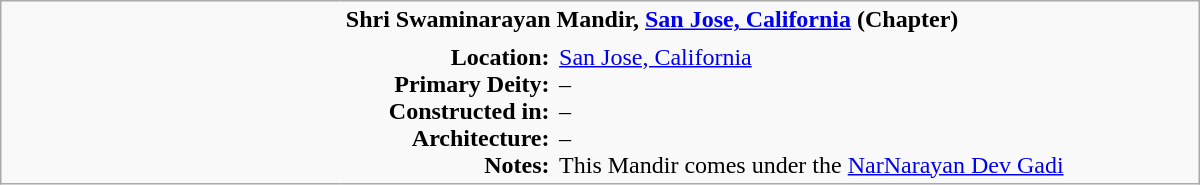<table class="wikitable plain" border="0" width="800">
<tr>
<td width="220px" rowspan="2" style="border:none;"></td>
<td valign="top" colspan=2 style="border:none;"><strong>Shri Swaminarayan Mandir, <a href='#'>San Jose, California</a> (Chapter)</strong></td>
</tr>
<tr>
<td valign="top" style="text-align:right; border:none;"><strong>Location:</strong><br><strong>Primary Deity:</strong><br><strong>Constructed in:</strong><br><strong>Architecture:</strong><br><strong>Notes:</strong></td>
<td valign="top" style="border:none;"><a href='#'>San Jose, California</a> <br>– <br>– <br>– <br>This Mandir comes under the <a href='#'>NarNarayan Dev Gadi</a></td>
</tr>
</table>
